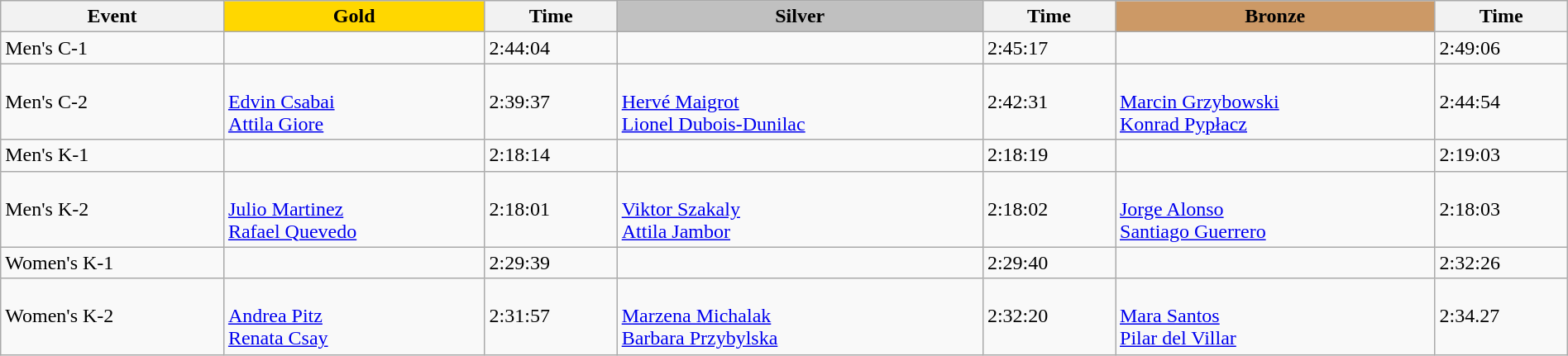<table class="wikitable" width=100%>
<tr>
<th>Event</th>
<td align=center bgcolor="gold"><strong>Gold</strong></td>
<th>Time</th>
<td align=center bgcolor="silver"><strong>Silver</strong></td>
<th>Time</th>
<td align=center bgcolor="CC9966"><strong>Bronze</strong></td>
<th>Time</th>
</tr>
<tr>
<td>Men's C-1</td>
<td></td>
<td>2:44:04</td>
<td></td>
<td>2:45:17</td>
<td></td>
<td>2:49:06</td>
</tr>
<tr>
<td>Men's C-2</td>
<td><br><a href='#'>Edvin Csabai</a><br><a href='#'>Attila Giore</a></td>
<td>2:39:37</td>
<td><br><a href='#'>Hervé Maigrot</a><br><a href='#'>Lionel Dubois-Dunilac</a></td>
<td>2:42:31</td>
<td><br><a href='#'>Marcin Grzybowski</a><br><a href='#'>Konrad Pypłacz</a></td>
<td>2:44:54</td>
</tr>
<tr>
<td>Men's K-1</td>
<td></td>
<td>2:18:14</td>
<td></td>
<td>2:18:19</td>
<td></td>
<td>2:19:03</td>
</tr>
<tr>
<td>Men's K-2</td>
<td><br><a href='#'>Julio Martinez</a><br><a href='#'>Rafael Quevedo</a></td>
<td>2:18:01</td>
<td><br><a href='#'>Viktor Szakaly</a><br><a href='#'>Attila Jambor</a></td>
<td>2:18:02</td>
<td><br><a href='#'>Jorge Alonso</a><br><a href='#'>Santiago Guerrero</a></td>
<td>2:18:03</td>
</tr>
<tr>
<td>Women's K-1</td>
<td></td>
<td>2:29:39</td>
<td></td>
<td>2:29:40</td>
<td></td>
<td>2:32:26</td>
</tr>
<tr>
<td>Women's K-2</td>
<td><br><a href='#'>Andrea Pitz</a><br><a href='#'>Renata Csay</a></td>
<td>2:31:57</td>
<td><br><a href='#'>Marzena Michalak</a><br><a href='#'>Barbara Przybylska</a></td>
<td>2:32:20</td>
<td><br><a href='#'>Mara Santos</a><br><a href='#'>Pilar del Villar</a></td>
<td>2:34.27</td>
</tr>
</table>
